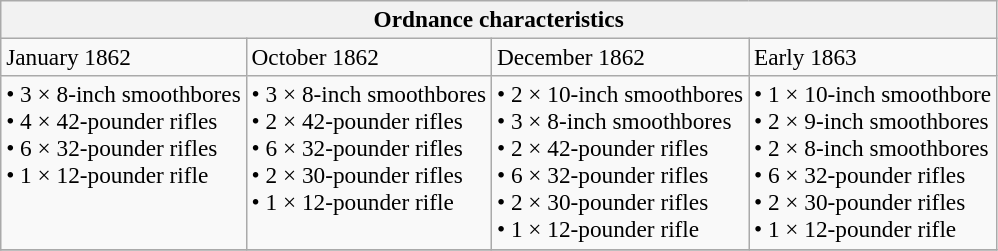<table class="wikitable" style="font-size:97%;">
<tr>
<th colspan="4">Ordnance characteristics</th>
</tr>
<tr>
<td>January 1862</td>
<td>October 1862</td>
<td>December 1862</td>
<td>Early 1863</td>
</tr>
<tr>
<td valign=top>• 3 × 8-inch smoothbores<br>• 4 × 42-pounder rifles<br>• 6 × 32-pounder rifles<br>• 1 × 12-pounder rifle<br></td>
<td valign=top>• 3 × 8-inch smoothbores<br>• 2 × 42-pounder rifles<br>• 6 × 32-pounder rifles<br>• 2 × 30-pounder rifles<br>• 1 × 12-pounder rifle<br></td>
<td valign=top>• 2 × 10-inch smoothbores<br>• 3 × 8-inch smoothbores<br>• 2 × 42-pounder rifles<br>• 6 × 32-pounder rifles<br>• 2 × 30-pounder rifles<br>• 1 × 12-pounder rifle<br></td>
<td valign=top>• 1 × 10-inch smoothbore<br>• 2 × 9-inch smoothbores<br>• 2 × 8-inch smoothbores<br>• 6 × 32-pounder rifles<br>• 2 × 30-pounder rifles<br>• 1 × 12-pounder rifle<br></td>
</tr>
<tr>
</tr>
</table>
